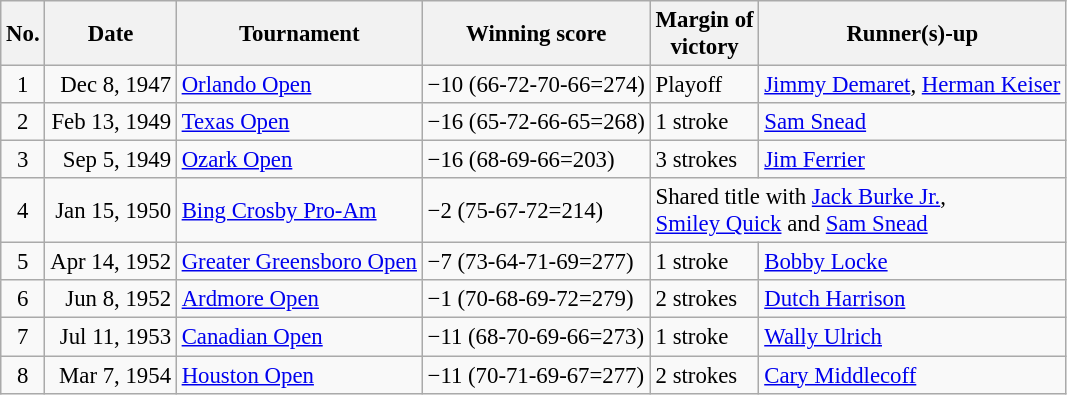<table class="wikitable" style="font-size:95%;">
<tr>
<th>No.</th>
<th>Date</th>
<th>Tournament</th>
<th>Winning score</th>
<th>Margin of<br>victory</th>
<th>Runner(s)-up</th>
</tr>
<tr>
<td align=center>1</td>
<td align=right>Dec 8, 1947</td>
<td><a href='#'>Orlando Open</a></td>
<td>−10 (66-72-70-66=274)</td>
<td>Playoff</td>
<td> <a href='#'>Jimmy Demaret</a>,  <a href='#'>Herman Keiser</a></td>
</tr>
<tr>
<td align=center>2</td>
<td align=right>Feb 13, 1949</td>
<td><a href='#'>Texas Open</a></td>
<td>−16 (65-72-66-65=268)</td>
<td>1 stroke</td>
<td> <a href='#'>Sam Snead</a></td>
</tr>
<tr>
<td align=center>3</td>
<td align=right>Sep 5, 1949</td>
<td><a href='#'>Ozark Open</a></td>
<td>−16 (68-69-66=203)</td>
<td>3 strokes</td>
<td> <a href='#'>Jim Ferrier</a></td>
</tr>
<tr>
<td align=center>4</td>
<td align=right>Jan 15, 1950</td>
<td><a href='#'>Bing Crosby Pro-Am</a></td>
<td>−2 (75-67-72=214)</td>
<td colspan=2>Shared title with  <a href='#'>Jack Burke Jr.</a>,<br> <a href='#'>Smiley Quick</a> and  <a href='#'>Sam Snead</a></td>
</tr>
<tr>
<td align=center>5</td>
<td align=right>Apr 14, 1952</td>
<td><a href='#'>Greater Greensboro Open</a></td>
<td>−7 (73-64-71-69=277)</td>
<td>1 stroke</td>
<td> <a href='#'>Bobby Locke</a></td>
</tr>
<tr>
<td align=center>6</td>
<td align=right>Jun 8, 1952</td>
<td><a href='#'>Ardmore Open</a></td>
<td>−1 (70-68-69-72=279)</td>
<td>2 strokes</td>
<td> <a href='#'>Dutch Harrison</a></td>
</tr>
<tr>
<td align=center>7</td>
<td align=right>Jul 11, 1953</td>
<td><a href='#'>Canadian Open</a></td>
<td>−11 (68-70-69-66=273)</td>
<td>1 stroke</td>
<td> <a href='#'>Wally Ulrich</a></td>
</tr>
<tr>
<td align=center>8</td>
<td align=right>Mar 7, 1954</td>
<td><a href='#'>Houston Open</a></td>
<td>−11 (70-71-69-67=277)</td>
<td>2 strokes</td>
<td> <a href='#'>Cary Middlecoff</a></td>
</tr>
</table>
